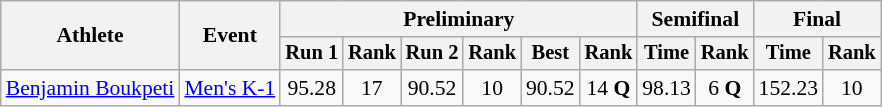<table class="wikitable" style="font-size:90%">
<tr>
<th rowspan="2">Athlete</th>
<th rowspan="2">Event</th>
<th colspan="6">Preliminary</th>
<th colspan="2">Semifinal</th>
<th colspan="2">Final</th>
</tr>
<tr style="font-size:95%">
<th>Run 1</th>
<th>Rank</th>
<th>Run 2</th>
<th>Rank</th>
<th>Best</th>
<th>Rank</th>
<th>Time</th>
<th>Rank</th>
<th>Time</th>
<th>Rank</th>
</tr>
<tr align=center>
<td align=left><a href='#'>Benjamin Boukpeti</a></td>
<td align=left><a href='#'>Men's K-1</a></td>
<td>95.28</td>
<td>17</td>
<td>90.52</td>
<td>10</td>
<td>90.52</td>
<td>14 <strong>Q</strong></td>
<td>98.13</td>
<td>6 <strong>Q</strong></td>
<td>152.23</td>
<td>10</td>
</tr>
</table>
